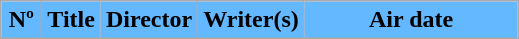<table class="wikitable" style="background:#fff;">
<tr>
<th style="background:#63B8FF; width:20px">Nº</th>
<th style="background:#63B8FF">Title</th>
<th style="background:#63B8FF">Director</th>
<th style="background:#63B8FF">Writer(s)</th>
<th style="background:#63B8FF; width:135px">Air date<br>








</th>
</tr>
</table>
